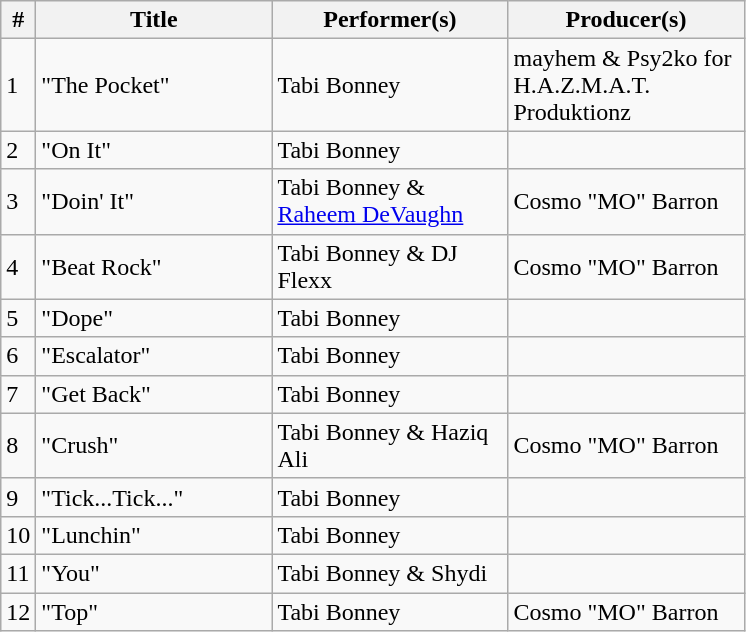<table class="wikitable">
<tr>
<th align="center">#</th>
<th align="center" width="150">Title</th>
<th align="center" width="150">Performer(s)</th>
<th align="center" width="150">Producer(s)</th>
</tr>
<tr>
<td>1</td>
<td>"The Pocket"</td>
<td>Tabi Bonney</td>
<td>mayhem & Psy2ko for H.A.Z.M.A.T. Produktionz</td>
</tr>
<tr>
<td>2</td>
<td>"On It"</td>
<td>Tabi Bonney</td>
<td></td>
</tr>
<tr>
<td>3</td>
<td>"Doin' It"</td>
<td>Tabi Bonney &  <a href='#'>Raheem DeVaughn</a></td>
<td>Cosmo "MO" Barron</td>
</tr>
<tr>
<td>4</td>
<td>"Beat Rock"</td>
<td>Tabi Bonney & DJ Flexx</td>
<td>Cosmo "MO" Barron</td>
</tr>
<tr>
<td>5</td>
<td>"Dope"</td>
<td>Tabi Bonney</td>
<td></td>
</tr>
<tr>
<td>6</td>
<td>"Escalator"</td>
<td>Tabi Bonney</td>
<td></td>
</tr>
<tr>
<td>7</td>
<td>"Get Back"</td>
<td>Tabi Bonney</td>
<td></td>
</tr>
<tr>
<td>8</td>
<td>"Crush"</td>
<td>Tabi Bonney & Haziq Ali</td>
<td>Cosmo "MO" Barron</td>
</tr>
<tr>
<td>9</td>
<td>"Tick...Tick..."</td>
<td>Tabi Bonney</td>
<td></td>
</tr>
<tr>
<td>10</td>
<td>"Lunchin"</td>
<td>Tabi Bonney</td>
<td></td>
</tr>
<tr>
<td>11</td>
<td>"You"</td>
<td>Tabi Bonney & Shydi</td>
<td></td>
</tr>
<tr>
<td>12</td>
<td>"Top"</td>
<td>Tabi Bonney</td>
<td>Cosmo "MO" Barron</td>
</tr>
</table>
